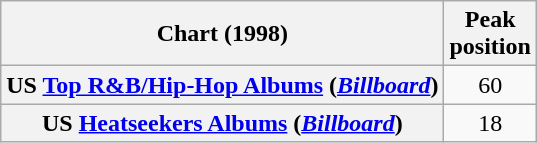<table class="wikitable sortable plainrowheaders" style="text-align:center">
<tr>
<th scope="col">Chart (1998)</th>
<th scope="col">Peak<br>position</th>
</tr>
<tr>
<th scope="row">US <a href='#'>Top R&B/Hip-Hop Albums</a> (<em><a href='#'>Billboard</a></em>)</th>
<td>60</td>
</tr>
<tr>
<th scope="row">US <a href='#'>Heatseekers Albums</a> (<em><a href='#'>Billboard</a></em>)</th>
<td>18</td>
</tr>
</table>
